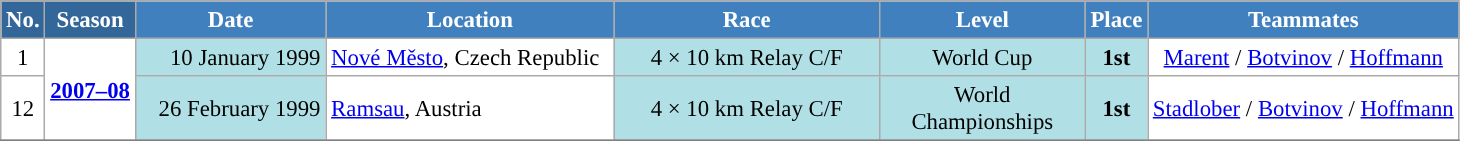<table class="wikitable sortable" style="font-size:95%; text-align:center; border:grey solid 1px; border-collapse:collapse; background:#ffffff;">
<tr style="background:#efefef;">
<th style="background-color:#369; color:white;">No.</th>
<th style="background-color:#369; color:white;">Season</th>
<th style="background-color:#4180be; color:white; width:120px;">Date</th>
<th style="background-color:#4180be; color:white; width:185px;">Location</th>
<th style="background-color:#4180be; color:white; width:170px;">Race</th>
<th style="background-color:#4180be; color:white; width:130px;">Level</th>
<th style="background-color:#4180be; color:white;">Place</th>
<th style="background-color:#4180be; color:white;">Teammates</th>
</tr>
<tr>
<td align=center>1</td>
<td rowspan=2 align=center><strong><a href='#'>2007–08</a></strong></td>
<td bgcolor="#BOEOE6" align=right>10 January 1999</td>
<td align=left> <a href='#'>Nové Město</a>, Czech Republic</td>
<td bgcolor="#BOEOE6">4 × 10 km Relay C/F</td>
<td bgcolor="#BOEOE6">World Cup</td>
<td bgcolor="#BOEOE6"><strong>1st</strong></td>
<td><a href='#'>Marent</a> / <a href='#'>Botvinov</a> / <a href='#'>Hoffmann</a></td>
</tr>
<tr>
<td align=center>12</td>
<td bgcolor="#BOEOE6" align=right>26 February 1999</td>
<td align=left> <a href='#'>Ramsau</a>, Austria</td>
<td bgcolor="#BOEOE6">4 × 10 km Relay C/F</td>
<td bgcolor="#BOEOE6">World Championships</td>
<td bgcolor="#BOEOE6"><strong>1st</strong></td>
<td><a href='#'>Stadlober</a> / <a href='#'>Botvinov</a> / <a href='#'>Hoffmann</a></td>
</tr>
<tr>
</tr>
</table>
